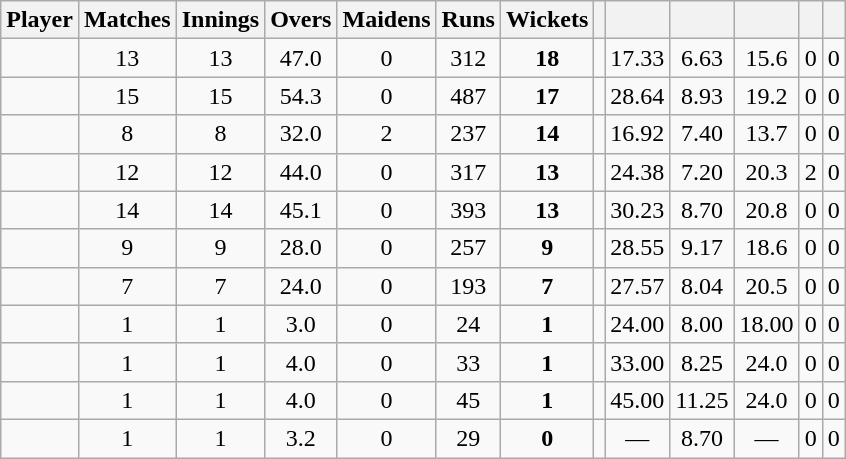<table class="wikitable sortable" style="text-align:center">
<tr>
<th>Player</th>
<th>Matches</th>
<th>Innings</th>
<th>Overs</th>
<th>Maidens</th>
<th>Runs</th>
<th>Wickets</th>
<th></th>
<th></th>
<th></th>
<th></th>
<th></th>
<th></th>
</tr>
<tr>
<td align="left"></td>
<td>13</td>
<td>13</td>
<td>47.0</td>
<td>0</td>
<td>312</td>
<td><strong>18</strong></td>
<td></td>
<td>17.33</td>
<td>6.63</td>
<td>15.6</td>
<td>0</td>
<td>0</td>
</tr>
<tr>
<td align="left"></td>
<td>15</td>
<td>15</td>
<td>54.3</td>
<td>0</td>
<td>487</td>
<td><strong>17</strong></td>
<td></td>
<td>28.64</td>
<td>8.93</td>
<td>19.2</td>
<td>0</td>
<td>0</td>
</tr>
<tr>
<td align="left"></td>
<td>8</td>
<td>8</td>
<td>32.0</td>
<td>2</td>
<td>237</td>
<td><strong>14</strong></td>
<td></td>
<td>16.92</td>
<td>7.40</td>
<td>13.7</td>
<td>0</td>
<td>0</td>
</tr>
<tr>
<td align="left"></td>
<td>12</td>
<td>12</td>
<td>44.0</td>
<td>0</td>
<td>317</td>
<td><strong>13</strong></td>
<td></td>
<td>24.38</td>
<td>7.20</td>
<td>20.3</td>
<td>2</td>
<td>0</td>
</tr>
<tr>
<td align="left"></td>
<td>14</td>
<td>14</td>
<td>45.1</td>
<td>0</td>
<td>393</td>
<td><strong>13</strong></td>
<td></td>
<td>30.23</td>
<td>8.70</td>
<td>20.8</td>
<td>0</td>
<td>0</td>
</tr>
<tr>
<td align="left"></td>
<td>9</td>
<td>9</td>
<td>28.0</td>
<td>0</td>
<td>257</td>
<td><strong>9</strong></td>
<td></td>
<td>28.55</td>
<td>9.17</td>
<td>18.6</td>
<td>0</td>
<td>0</td>
</tr>
<tr>
<td align="left"></td>
<td>7</td>
<td>7</td>
<td>24.0</td>
<td>0</td>
<td>193</td>
<td><strong>7</strong></td>
<td></td>
<td>27.57</td>
<td>8.04</td>
<td>20.5</td>
<td>0</td>
<td>0</td>
</tr>
<tr>
<td align="left"></td>
<td>1</td>
<td>1</td>
<td>3.0</td>
<td>0</td>
<td>24</td>
<td><strong>1</strong></td>
<td></td>
<td>24.00</td>
<td>8.00</td>
<td>18.00</td>
<td>0</td>
<td>0</td>
</tr>
<tr>
<td align="left"></td>
<td>1</td>
<td>1</td>
<td>4.0</td>
<td>0</td>
<td>33</td>
<td><strong>1</strong></td>
<td></td>
<td>33.00</td>
<td>8.25</td>
<td>24.0</td>
<td>0</td>
<td>0</td>
</tr>
<tr>
<td align="left"></td>
<td>1</td>
<td>1</td>
<td>4.0</td>
<td>0</td>
<td>45</td>
<td><strong>1</strong></td>
<td></td>
<td>45.00</td>
<td>11.25</td>
<td>24.0</td>
<td>0</td>
<td>0</td>
</tr>
<tr>
<td align="left"></td>
<td>1</td>
<td>1</td>
<td>3.2</td>
<td>0</td>
<td>29</td>
<td><strong>0</strong></td>
<td></td>
<td>—</td>
<td>8.70</td>
<td>—</td>
<td>0</td>
<td>0</td>
</tr>
</table>
